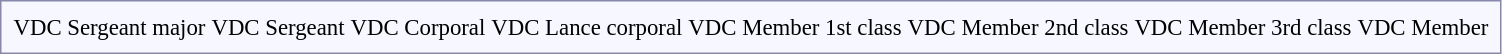<table style="border:1px solid #8888aa; background-color:#f7f8ff; padding:5px; font-size:95%; margin: 0px 12px 12px 0px;">
<tr style="text-align:center;">
<td colspan=8>VDC Sergeant major</td>
<td colspan=6>VDC Sergeant</td>
<td colspan=4>VDC Corporal</td>
<td colspan=2>VDC Lance corporal</td>
<td colspan=2>VDC Member 1st class</td>
<td colspan=1>VDC Member 2nd class</td>
<td colspan=1>VDC Member 3rd class</td>
<td colspan=2>VDC Member</td>
</tr>
</table>
